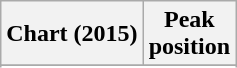<table class="wikitable sortable">
<tr>
<th align="left">Chart (2015)</th>
<th align="center">Peak<br>position</th>
</tr>
<tr>
</tr>
<tr>
</tr>
<tr>
</tr>
</table>
